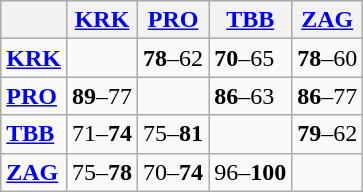<table class="wikitable">
<tr>
<th></th>
<th> <a href='#'>KRK</a></th>
<th> <a href='#'>PRO</a></th>
<th> <a href='#'>TBB</a></th>
<th> <a href='#'><strong>ZAG</strong></a></th>
</tr>
<tr>
<td> <a href='#'><strong>KRK</strong></a></td>
<td></td>
<td><strong>78</strong>–62</td>
<td><strong>70</strong>–65</td>
<td><strong>78</strong>–60</td>
</tr>
<tr>
<td> <a href='#'><strong>PRO</strong></a></td>
<td><strong>89</strong>–77</td>
<td></td>
<td><strong>86</strong>–63</td>
<td><strong>86</strong>–77</td>
</tr>
<tr>
<td> <a href='#'><strong>TBB</strong></a></td>
<td>71–<strong>74</strong></td>
<td>75–<strong>81</strong></td>
<td></td>
<td><strong>79</strong>–62</td>
</tr>
<tr>
<td> <a href='#'><strong>ZAG</strong></a></td>
<td>75–<strong>78</strong></td>
<td>70–<strong>74</strong></td>
<td>96–<strong>100</strong></td>
<td></td>
</tr>
</table>
